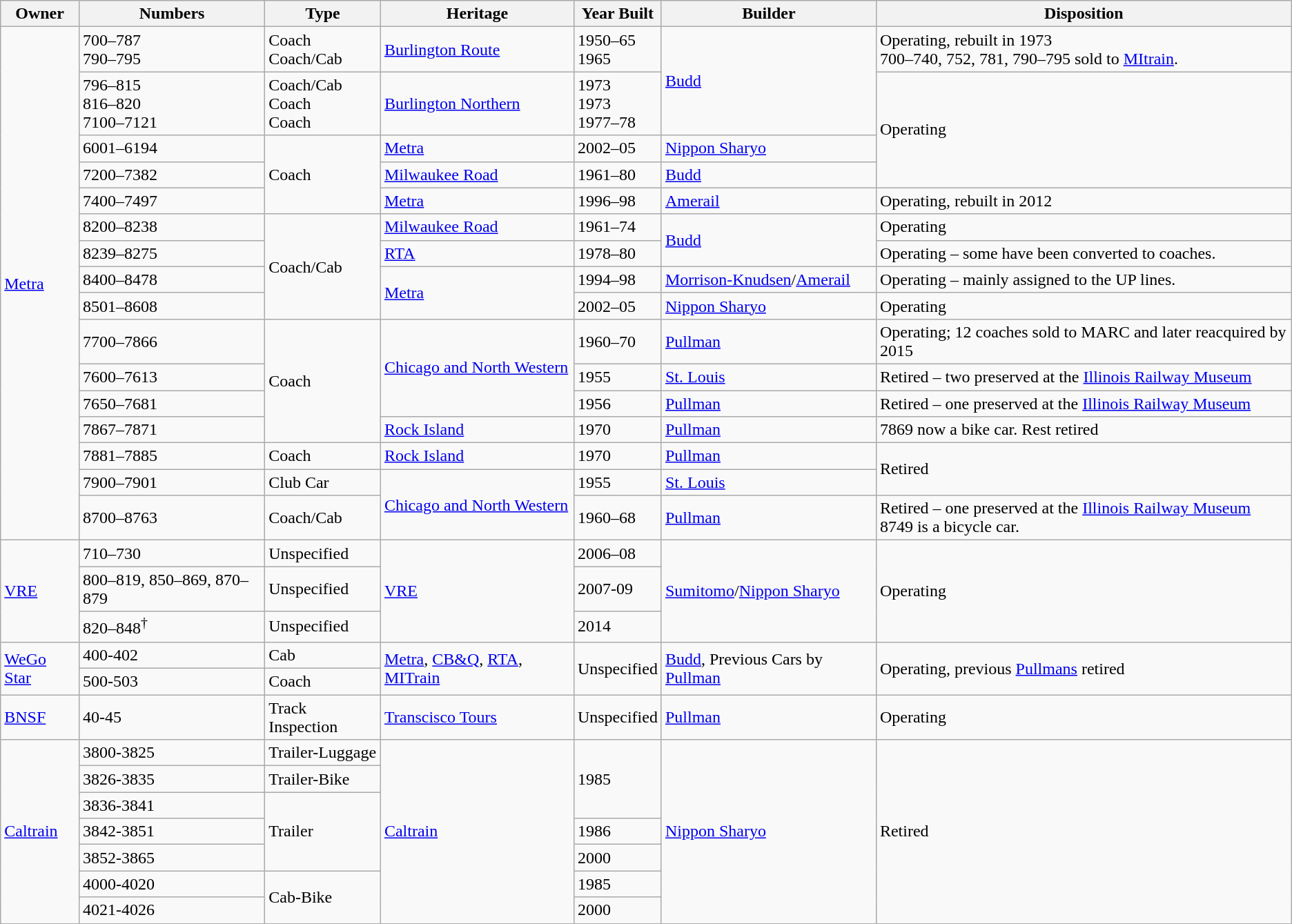<table class="wikitable sortable">
<tr>
<th>Owner</th>
<th>Numbers</th>
<th>Type</th>
<th>Heritage</th>
<th>Year Built</th>
<th>Builder</th>
<th>Disposition</th>
</tr>
<tr>
<td rowspan="16"><a href='#'>Metra</a></td>
<td>700–787<br>790–795</td>
<td>Coach<br>Coach/Cab</td>
<td><a href='#'>Burlington Route</a></td>
<td>1950–65<br>1965</td>
<td rowspan="2"><a href='#'>Budd</a></td>
<td>Operating, rebuilt in 1973<br>700–740, 752, 781, 790–795 sold to <a href='#'>MItrain</a>.</td>
</tr>
<tr>
<td>796–815<br>816–820<br>7100–7121</td>
<td>Coach/Cab<br>Coach<br>Coach</td>
<td><a href='#'>Burlington Northern</a></td>
<td>1973<br>1973<br>1977–78</td>
<td rowspan="3">Operating</td>
</tr>
<tr>
<td>6001–6194</td>
<td rowspan="3">Coach</td>
<td><a href='#'>Metra</a></td>
<td>2002–05</td>
<td><a href='#'>Nippon Sharyo</a></td>
</tr>
<tr>
<td>7200–7382</td>
<td><a href='#'>Milwaukee Road</a></td>
<td>1961–80</td>
<td><a href='#'>Budd</a></td>
</tr>
<tr>
<td>7400–7497</td>
<td><a href='#'>Metra</a></td>
<td>1996–98</td>
<td><a href='#'>Amerail</a></td>
<td>Operating, rebuilt in 2012</td>
</tr>
<tr>
<td>8200–8238</td>
<td rowspan="4">Coach/Cab</td>
<td><a href='#'>Milwaukee Road</a></td>
<td>1961–74</td>
<td rowspan="2"><a href='#'>Budd</a></td>
<td>Operating</td>
</tr>
<tr>
<td>8239–8275</td>
<td><a href='#'>RTA</a></td>
<td>1978–80</td>
<td>Operating – some have been converted to coaches.</td>
</tr>
<tr>
<td>8400–8478</td>
<td rowspan="2"><a href='#'>Metra</a></td>
<td>1994–98</td>
<td><a href='#'>Morrison-Knudsen</a>/<a href='#'>Amerail</a></td>
<td>Operating – mainly assigned to the UP lines.</td>
</tr>
<tr>
<td>8501–8608</td>
<td>2002–05</td>
<td><a href='#'>Nippon Sharyo</a></td>
<td>Operating</td>
</tr>
<tr>
<td>7700–7866</td>
<td rowspan="4">Coach</td>
<td rowspan="3"><a href='#'>Chicago and North Western</a></td>
<td>1960–70</td>
<td><a href='#'>Pullman</a></td>
<td>Operating; 12 coaches sold to MARC and later reacquired by 2015</td>
</tr>
<tr>
<td>7600–7613</td>
<td>1955</td>
<td><a href='#'>St. Louis</a></td>
<td>Retired – two preserved at the <a href='#'>Illinois Railway Museum</a></td>
</tr>
<tr>
<td>7650–7681</td>
<td>1956</td>
<td><a href='#'>Pullman</a></td>
<td>Retired – one preserved at the <a href='#'>Illinois Railway Museum</a></td>
</tr>
<tr>
<td>7867–7871</td>
<td><a href='#'>Rock Island</a></td>
<td>1970</td>
<td><a href='#'>Pullman</a></td>
<td>7869 now a bike car. Rest retired</td>
</tr>
<tr>
<td>7881–7885</td>
<td>Coach</td>
<td><a href='#'>Rock Island</a></td>
<td>1970</td>
<td><a href='#'>Pullman</a></td>
<td rowspan="2">Retired</td>
</tr>
<tr>
<td>7900–7901</td>
<td>Club Car</td>
<td rowspan="2"><a href='#'>Chicago and North Western</a></td>
<td>1955</td>
<td><a href='#'>St. Louis</a></td>
</tr>
<tr>
<td>8700–8763</td>
<td>Coach/Cab</td>
<td>1960–68</td>
<td><a href='#'>Pullman</a></td>
<td>Retired – one preserved at the <a href='#'>Illinois Railway Museum</a><br>8749 is a bicycle car.</td>
</tr>
<tr>
<td rowspan="3"><a href='#'>VRE</a></td>
<td>710–730</td>
<td>Unspecified</td>
<td rowspan="3"><a href='#'>VRE</a></td>
<td>2006–08</td>
<td rowspan="3"><a href='#'>Sumitomo</a>/<wbr><a href='#'>Nippon Sharyo</a></td>
<td rowspan="3">Operating</td>
</tr>
<tr>
<td>800–819, 850–869, 870–879</td>
<td>Unspecified</td>
<td>2007-09</td>
</tr>
<tr>
<td>820–848<sup>†</sup></td>
<td>Unspecified</td>
<td>2014</td>
</tr>
<tr>
<td rowspan="2"><a href='#'>WeGo Star</a></td>
<td>400-402</td>
<td>Cab</td>
<td rowspan="2"><a href='#'>Metra</a>, <a href='#'>CB&Q</a>, <a href='#'>RTA</a>, <a href='#'>MITrain</a></td>
<td rowspan="2">Unspecified</td>
<td rowspan="2"><a href='#'>Budd</a>, Previous Cars by <a href='#'>Pullman</a></td>
<td rowspan="2">Operating, previous <a href='#'>Pullmans</a> retired</td>
</tr>
<tr>
<td>500-503</td>
<td>Coach</td>
</tr>
<tr>
<td><a href='#'>BNSF</a></td>
<td>40-45</td>
<td>Track Inspection</td>
<td><a href='#'>Transcisco Tours</a></td>
<td>Unspecified</td>
<td><a href='#'>Pullman</a></td>
<td>Operating</td>
</tr>
<tr>
<td rowspan="7"><a href='#'>Caltrain</a></td>
<td>3800-3825</td>
<td>Trailer-Luggage</td>
<td rowspan="7"><a href='#'>Caltrain</a></td>
<td rowspan="3">1985</td>
<td rowspan="7"><a href='#'>Nippon Sharyo</a></td>
<td rowspan="7">Retired</td>
</tr>
<tr>
<td>3826-3835</td>
<td>Trailer-Bike</td>
</tr>
<tr>
<td>3836-3841</td>
<td rowspan="3">Trailer</td>
</tr>
<tr>
<td>3842-3851</td>
<td>1986</td>
</tr>
<tr>
<td>3852-3865</td>
<td>2000</td>
</tr>
<tr>
<td>4000-4020</td>
<td rowspan="2">Cab-Bike</td>
<td>1985</td>
</tr>
<tr>
<td>4021-4026</td>
<td>2000</td>
</tr>
</table>
